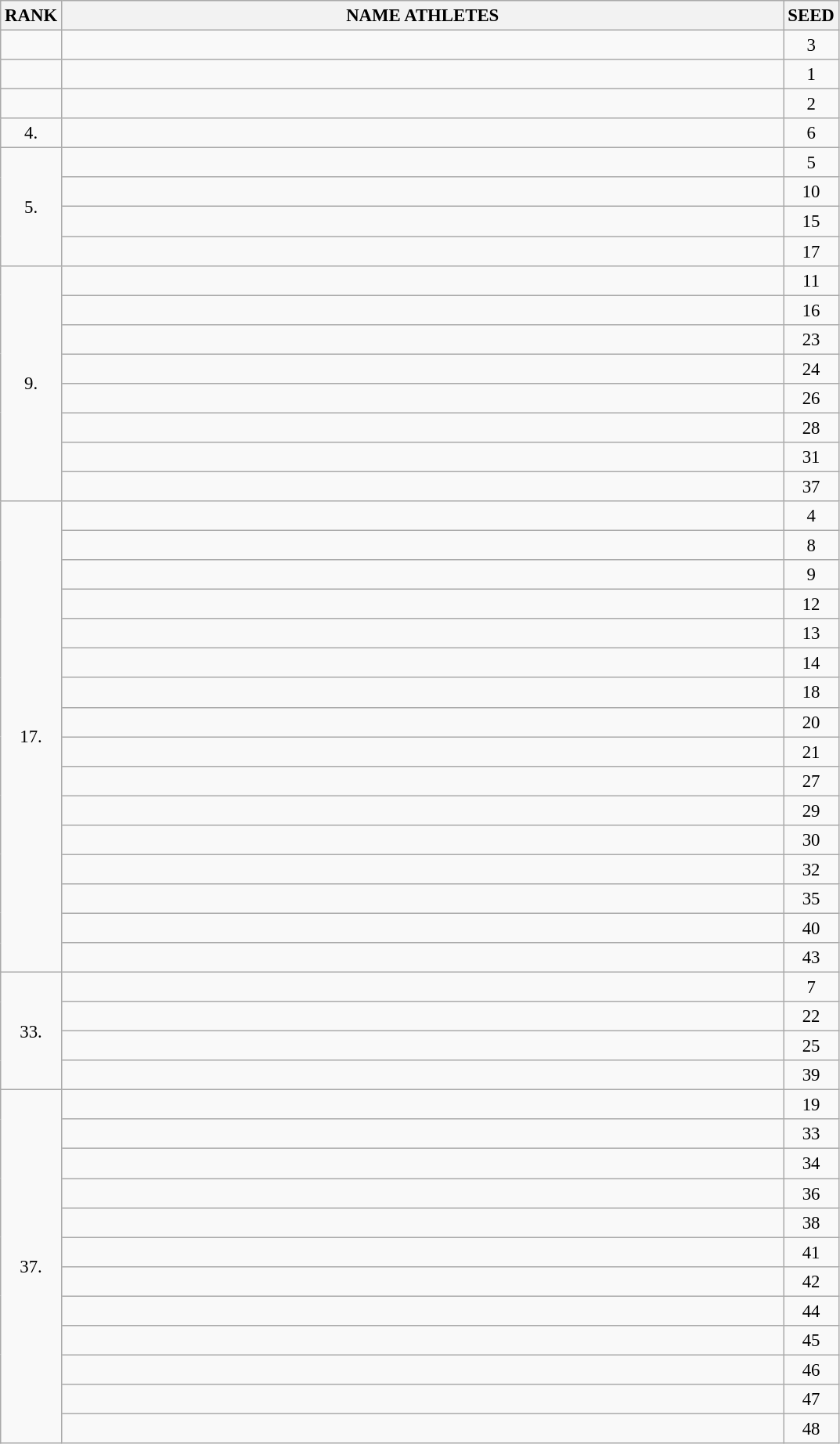<table class="wikitable" style="font-size:95%;">
<tr>
<th>RANK</th>
<th align="left" style="width: 40em">NAME ATHLETES</th>
<th>SEED</th>
</tr>
<tr>
<td align="center"></td>
<td></td>
<td align="center">3</td>
</tr>
<tr>
<td align="center"></td>
<td></td>
<td align="center">1</td>
</tr>
<tr>
<td align="center"></td>
<td></td>
<td align="center">2</td>
</tr>
<tr>
<td align="center">4.</td>
<td></td>
<td align="center">6</td>
</tr>
<tr>
<td rowspan=4 align="center">5.</td>
<td></td>
<td align="center">5</td>
</tr>
<tr>
<td></td>
<td align="center">10</td>
</tr>
<tr>
<td></td>
<td align="center">15</td>
</tr>
<tr>
<td></td>
<td align="center">17</td>
</tr>
<tr>
<td rowspan=8 align="center">9.</td>
<td></td>
<td align="center">11</td>
</tr>
<tr>
<td></td>
<td align="center">16</td>
</tr>
<tr>
<td></td>
<td align="center">23</td>
</tr>
<tr>
<td></td>
<td align="center">24</td>
</tr>
<tr>
<td></td>
<td align="center">26</td>
</tr>
<tr>
<td></td>
<td align="center">28</td>
</tr>
<tr>
<td></td>
<td align="center">31</td>
</tr>
<tr>
<td></td>
<td align="center">37</td>
</tr>
<tr>
<td rowspan=16 align="center">17.</td>
<td></td>
<td align="center">4</td>
</tr>
<tr>
<td></td>
<td align="center">8</td>
</tr>
<tr>
<td></td>
<td align="center">9</td>
</tr>
<tr>
<td></td>
<td align="center">12</td>
</tr>
<tr>
<td></td>
<td align="center">13</td>
</tr>
<tr>
<td></td>
<td align="center">14</td>
</tr>
<tr>
<td></td>
<td align="center">18</td>
</tr>
<tr>
<td></td>
<td align="center">20</td>
</tr>
<tr>
<td></td>
<td align="center">21</td>
</tr>
<tr>
<td></td>
<td align="center">27</td>
</tr>
<tr>
<td></td>
<td align="center">29</td>
</tr>
<tr>
<td></td>
<td align="center">30</td>
</tr>
<tr>
<td></td>
<td align="center">32</td>
</tr>
<tr>
<td></td>
<td align="center">35</td>
</tr>
<tr>
<td></td>
<td align="center">40</td>
</tr>
<tr>
<td></td>
<td align="center">43</td>
</tr>
<tr>
<td rowspan=4 align="center">33.</td>
<td></td>
<td align="center">7</td>
</tr>
<tr>
<td></td>
<td align="center">22</td>
</tr>
<tr>
<td></td>
<td align="center">25</td>
</tr>
<tr>
<td></td>
<td align="center">39</td>
</tr>
<tr>
<td rowspan=12 align="center">37.</td>
<td></td>
<td align="center">19</td>
</tr>
<tr>
<td></td>
<td align="center">33</td>
</tr>
<tr>
<td></td>
<td align="center">34</td>
</tr>
<tr>
<td></td>
<td align="center">36</td>
</tr>
<tr>
<td></td>
<td align="center">38</td>
</tr>
<tr>
<td></td>
<td align="center">41</td>
</tr>
<tr>
<td></td>
<td align="center">42</td>
</tr>
<tr>
<td></td>
<td align="center">44</td>
</tr>
<tr>
<td></td>
<td align="center">45</td>
</tr>
<tr>
<td></td>
<td align="center">46</td>
</tr>
<tr>
<td></td>
<td align="center">47</td>
</tr>
<tr>
<td></td>
<td align="center">48</td>
</tr>
</table>
